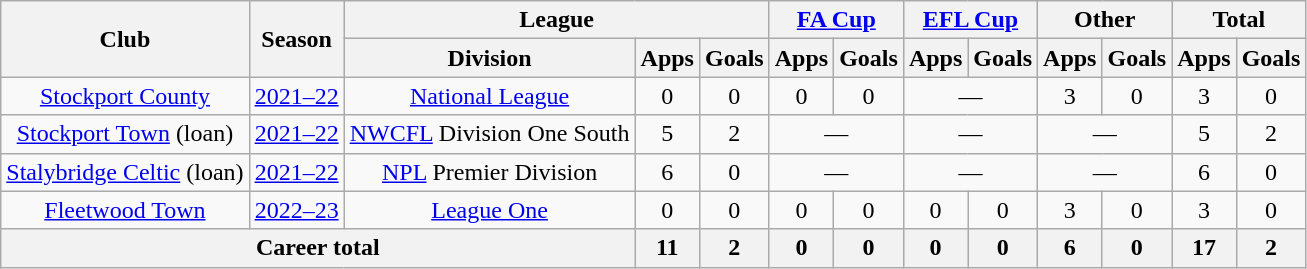<table class=wikitable style="text-align: center;">
<tr>
<th rowspan=2>Club</th>
<th rowspan=2>Season</th>
<th colspan=3>League</th>
<th colspan=2><a href='#'>FA Cup</a></th>
<th colspan=2><a href='#'>EFL Cup</a></th>
<th colspan=2>Other</th>
<th colspan=2>Total</th>
</tr>
<tr>
<th>Division</th>
<th>Apps</th>
<th>Goals</th>
<th>Apps</th>
<th>Goals</th>
<th>Apps</th>
<th>Goals</th>
<th>Apps</th>
<th>Goals</th>
<th>Apps</th>
<th>Goals</th>
</tr>
<tr>
<td><a href='#'>Stockport County</a></td>
<td><a href='#'>2021–22</a></td>
<td><a href='#'>National League</a></td>
<td>0</td>
<td>0</td>
<td>0</td>
<td>0</td>
<td colspan="2">—</td>
<td>3</td>
<td>0</td>
<td>3</td>
<td>0</td>
</tr>
<tr>
<td><a href='#'>Stockport Town</a> (loan)</td>
<td><a href='#'>2021–22</a></td>
<td><a href='#'>NWCFL</a> Division One South</td>
<td>5</td>
<td>2</td>
<td colspan="2">—</td>
<td colspan="2">—</td>
<td colspan="2">—</td>
<td>5</td>
<td>2</td>
</tr>
<tr>
<td><a href='#'>Stalybridge Celtic</a> (loan)</td>
<td><a href='#'>2021–22</a></td>
<td><a href='#'>NPL</a> Premier Division</td>
<td>6</td>
<td>0</td>
<td colspan="2">—</td>
<td colspan="2">—</td>
<td colspan="2">—</td>
<td>6</td>
<td>0</td>
</tr>
<tr>
<td><a href='#'>Fleetwood Town</a></td>
<td><a href='#'>2022–23</a></td>
<td><a href='#'>League One</a></td>
<td>0</td>
<td>0</td>
<td>0</td>
<td>0</td>
<td>0</td>
<td>0</td>
<td>3</td>
<td>0</td>
<td>3</td>
<td>0</td>
</tr>
<tr>
<th colspan=3>Career total</th>
<th>11</th>
<th>2</th>
<th>0</th>
<th>0</th>
<th>0</th>
<th>0</th>
<th>6</th>
<th>0</th>
<th>17</th>
<th>2</th>
</tr>
</table>
